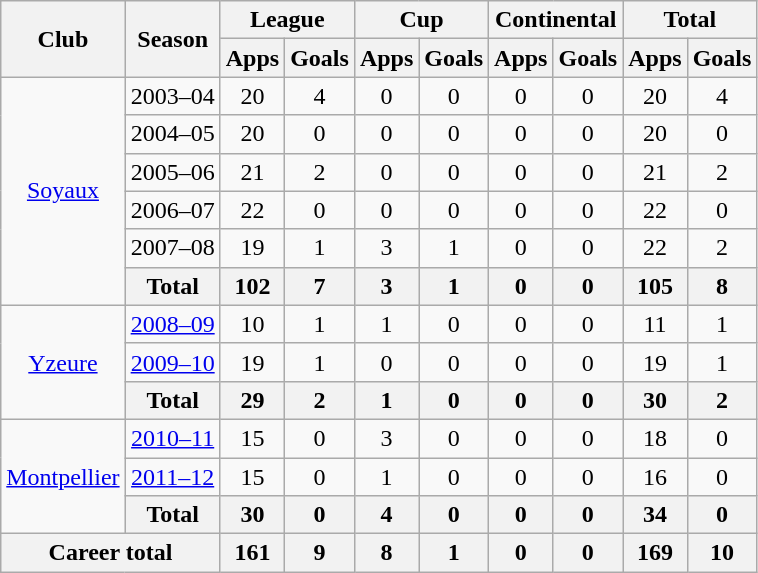<table class="wikitable" style="text-align: center;">
<tr>
<th rowspan="2">Club</th>
<th rowspan="2">Season</th>
<th colspan="2">League</th>
<th colspan="2">Cup</th>
<th colspan="2">Continental</th>
<th colspan="2">Total</th>
</tr>
<tr>
<th>Apps</th>
<th>Goals</th>
<th>Apps</th>
<th>Goals</th>
<th>Apps</th>
<th>Goals</th>
<th>Apps</th>
<th>Goals</th>
</tr>
<tr>
<td rowspan="6" valign="center"><a href='#'>Soyaux</a></td>
<td>2003–04</td>
<td>20</td>
<td>4</td>
<td>0</td>
<td>0</td>
<td>0</td>
<td>0</td>
<td>20</td>
<td>4</td>
</tr>
<tr>
<td>2004–05</td>
<td>20</td>
<td>0</td>
<td>0</td>
<td>0</td>
<td>0</td>
<td>0</td>
<td>20</td>
<td>0</td>
</tr>
<tr>
<td>2005–06</td>
<td>21</td>
<td>2</td>
<td>0</td>
<td>0</td>
<td>0</td>
<td>0</td>
<td>21</td>
<td>2</td>
</tr>
<tr>
<td>2006–07</td>
<td>22</td>
<td>0</td>
<td>0</td>
<td>0</td>
<td>0</td>
<td>0</td>
<td>22</td>
<td>0</td>
</tr>
<tr>
<td>2007–08</td>
<td>19</td>
<td>1</td>
<td>3</td>
<td>1</td>
<td>0</td>
<td>0</td>
<td>22</td>
<td>2</td>
</tr>
<tr>
<th>Total</th>
<th>102</th>
<th>7</th>
<th>3</th>
<th>1</th>
<th>0</th>
<th>0</th>
<th>105</th>
<th>8</th>
</tr>
<tr>
<td rowspan="3" valign="center"><a href='#'>Yzeure</a></td>
<td><a href='#'>2008–09</a></td>
<td>10</td>
<td>1</td>
<td>1</td>
<td>0</td>
<td>0</td>
<td>0</td>
<td>11</td>
<td>1</td>
</tr>
<tr>
<td><a href='#'>2009–10</a></td>
<td>19</td>
<td>1</td>
<td>0</td>
<td>0</td>
<td>0</td>
<td>0</td>
<td>19</td>
<td>1</td>
</tr>
<tr>
<th>Total</th>
<th>29</th>
<th>2</th>
<th>1</th>
<th>0</th>
<th>0</th>
<th>0</th>
<th>30</th>
<th>2</th>
</tr>
<tr>
<td rowspan="3" valign="center"><a href='#'>Montpellier</a></td>
<td><a href='#'>2010–11</a></td>
<td>15</td>
<td>0</td>
<td>3</td>
<td>0</td>
<td>0</td>
<td>0</td>
<td>18</td>
<td>0</td>
</tr>
<tr>
<td><a href='#'>2011–12</a></td>
<td>15</td>
<td>0</td>
<td>1</td>
<td>0</td>
<td>0</td>
<td>0</td>
<td>16</td>
<td>0</td>
</tr>
<tr>
<th>Total</th>
<th>30</th>
<th>0</th>
<th>4</th>
<th>0</th>
<th>0</th>
<th>0</th>
<th>34</th>
<th>0</th>
</tr>
<tr>
<th colspan="2">Career total</th>
<th>161</th>
<th>9</th>
<th>8</th>
<th>1</th>
<th>0</th>
<th>0</th>
<th>169</th>
<th>10</th>
</tr>
</table>
